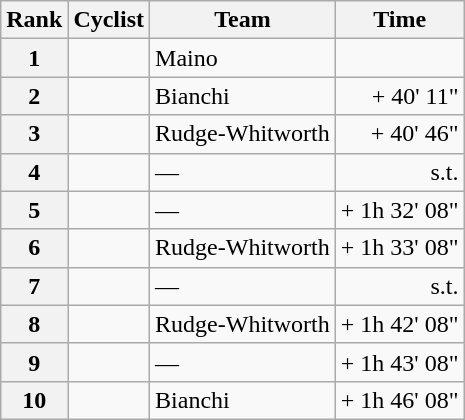<table class="wikitable">
<tr>
<th>Rank</th>
<th>Cyclist</th>
<th>Team</th>
<th>Time</th>
</tr>
<tr>
<th style="text-align:center;">1</th>
<td></td>
<td>Maino</td>
<td align="right"></td>
</tr>
<tr>
<th style="text-align:center;">2</th>
<td></td>
<td>Bianchi</td>
<td align="right">+ 40' 11"</td>
</tr>
<tr>
<th style="text-align:center;">3</th>
<td></td>
<td>Rudge-Whitworth</td>
<td align="right">+ 40' 46"</td>
</tr>
<tr>
<th style="text-align:center;">4</th>
<td></td>
<td>—</td>
<td align="right">s.t.</td>
</tr>
<tr>
<th style="text-align:center;">5</th>
<td></td>
<td>—</td>
<td align="right">+ 1h 32' 08"</td>
</tr>
<tr>
<th style="text-align:center;">6</th>
<td></td>
<td>Rudge-Whitworth</td>
<td align="right">+ 1h 33' 08"</td>
</tr>
<tr>
<th style="text-align:center;">7</th>
<td></td>
<td>—</td>
<td align="right">s.t.</td>
</tr>
<tr>
<th style="text-align:center;">8</th>
<td></td>
<td>Rudge-Whitworth</td>
<td align="right">+ 1h 42' 08"</td>
</tr>
<tr>
<th style="text-align:center;">9</th>
<td></td>
<td>—</td>
<td align="right">+ 1h 43' 08"</td>
</tr>
<tr>
<th style="text-align:center;">10</th>
<td></td>
<td>Bianchi</td>
<td align="right">+ 1h 46' 08"</td>
</tr>
</table>
